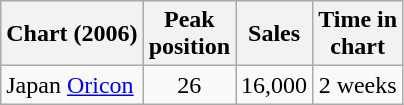<table class="wikitable">
<tr>
<th align="left">Chart (2006)</th>
<th align="center">Peak<br>position</th>
<th align="center">Sales</th>
<th align="center">Time in<br>chart</th>
</tr>
<tr>
<td align="left">Japan <a href='#'>Oricon</a></td>
<td align="center">26</td>
<td align="center">16,000</td>
<td align="center">2 weeks</td>
</tr>
</table>
